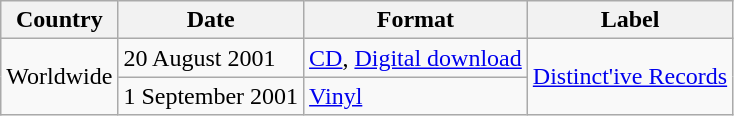<table class="wikitable">
<tr>
<th>Country</th>
<th>Date</th>
<th>Format</th>
<th>Label</th>
</tr>
<tr>
<td rowspan=2>Worldwide</td>
<td>20 August 2001</td>
<td><a href='#'>CD</a>, <a href='#'>Digital download</a></td>
<td rowspan=2><a href='#'>Distinct'ive Records</a></td>
</tr>
<tr>
<td>1 September 2001</td>
<td><a href='#'>Vinyl</a></td>
</tr>
</table>
